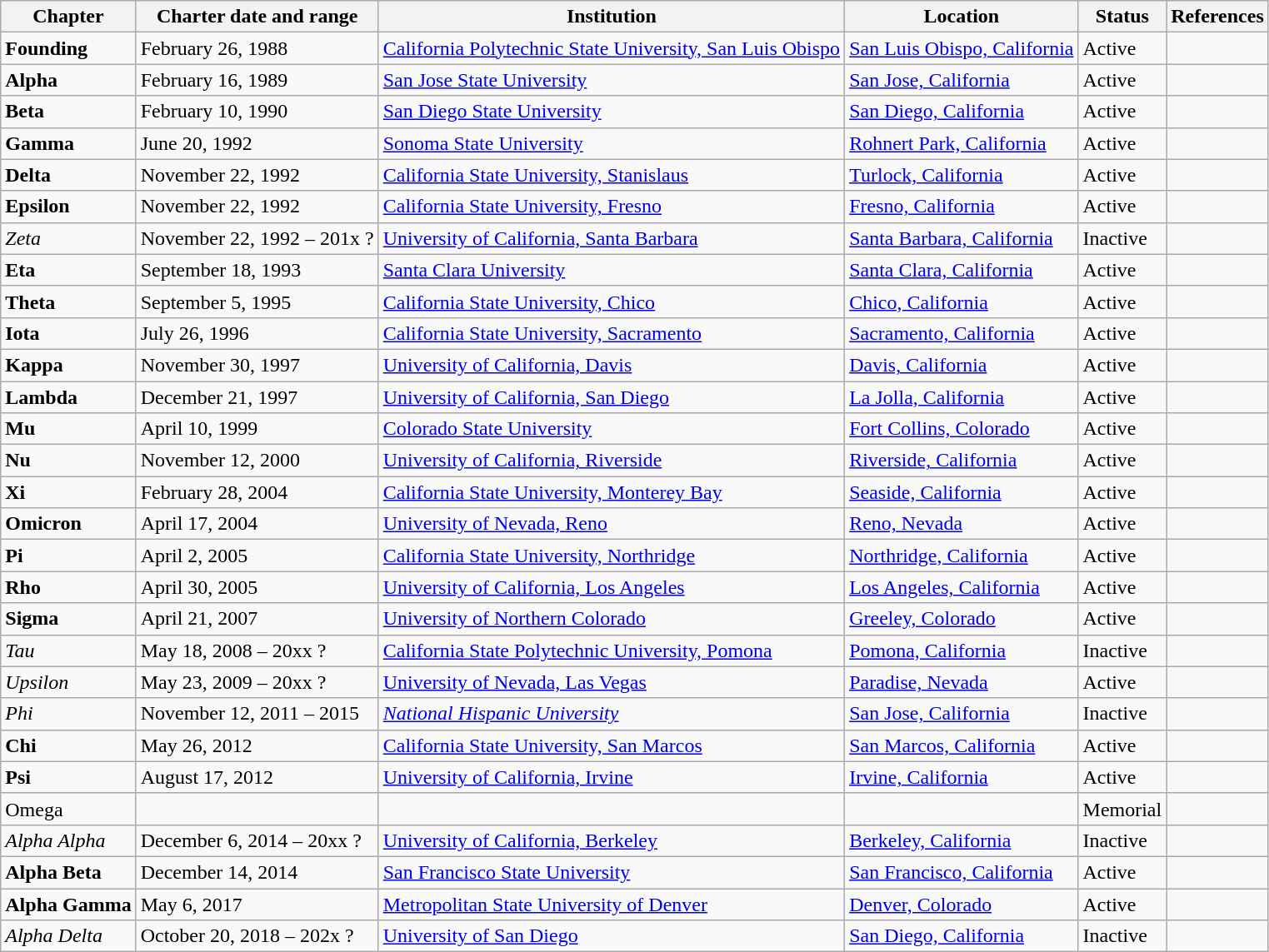<table class="wikitable sortable">
<tr>
<th>Chapter</th>
<th>Charter date and range</th>
<th>Institution</th>
<th>Location</th>
<th>Status</th>
<th>References</th>
</tr>
<tr>
<td><strong>Founding</strong></td>
<td>February 26, 1988</td>
<td><a href='#'>California Polytechnic State University, San Luis Obispo</a></td>
<td><a href='#'>San Luis Obispo, California</a></td>
<td><span>Active</span></td>
<td></td>
</tr>
<tr>
<td><strong>Alpha</strong></td>
<td>February 16, 1989</td>
<td><a href='#'>San Jose State University</a></td>
<td><a href='#'>San Jose, California</a></td>
<td><span>Active</span></td>
<td></td>
</tr>
<tr>
<td><strong>Beta</strong></td>
<td>February 10, 1990</td>
<td><a href='#'>San Diego State University</a></td>
<td><a href='#'>San Diego, California</a></td>
<td><span>Active</span></td>
<td></td>
</tr>
<tr>
<td><strong>Gamma</strong></td>
<td>June 20, 1992</td>
<td><a href='#'>Sonoma State University</a></td>
<td><a href='#'>Rohnert Park, California</a></td>
<td><span>Active</span></td>
<td></td>
</tr>
<tr>
<td><strong>Delta</strong></td>
<td>November 22, 1992</td>
<td><a href='#'>California State University, Stanislaus</a></td>
<td><a href='#'>Turlock, California</a></td>
<td><span>Active</span></td>
<td></td>
</tr>
<tr>
<td><strong>Epsilon</strong></td>
<td>November 22, 1992</td>
<td><a href='#'>California State University, Fresno</a></td>
<td><a href='#'>Fresno, California</a></td>
<td><span>Active</span></td>
<td></td>
</tr>
<tr>
<td><em>Zeta</em></td>
<td>November 22, 1992  – 201x ?</td>
<td><a href='#'>University of California, Santa Barbara</a></td>
<td><a href='#'>Santa Barbara, California</a></td>
<td>Inactive</td>
<td></td>
</tr>
<tr>
<td><strong>Eta</strong></td>
<td>September 18, 1993</td>
<td><a href='#'>Santa Clara University</a></td>
<td><a href='#'>Santa Clara, California</a></td>
<td><span>Active</span></td>
<td></td>
</tr>
<tr>
<td><strong>Theta</strong></td>
<td>September 5, 1995</td>
<td><a href='#'>California State University, Chico</a></td>
<td><a href='#'>Chico, California</a></td>
<td><span>Active</span></td>
<td></td>
</tr>
<tr>
<td><strong>Iota</strong></td>
<td>July 26, 1996</td>
<td><a href='#'>California State University, Sacramento</a></td>
<td><a href='#'>Sacramento, California</a></td>
<td><span>Active</span></td>
<td></td>
</tr>
<tr>
<td><strong>Kappa</strong></td>
<td>November 30, 1997</td>
<td><a href='#'>University of California, Davis</a></td>
<td><a href='#'>Davis, California</a></td>
<td><span>Active</span></td>
<td></td>
</tr>
<tr>
<td><strong>Lambda</strong></td>
<td>December 21, 1997</td>
<td><a href='#'>University of California, San Diego</a></td>
<td><a href='#'>La Jolla, California</a></td>
<td><span>Active</span></td>
<td></td>
</tr>
<tr>
<td><strong>Mu</strong></td>
<td>April 10, 1999</td>
<td><a href='#'>Colorado State University</a></td>
<td><a href='#'>Fort Collins, Colorado</a></td>
<td><span>Active</span></td>
<td></td>
</tr>
<tr>
<td><strong>Nu</strong></td>
<td>November 12, 2000</td>
<td><a href='#'>University of California, Riverside</a></td>
<td><a href='#'>Riverside, California</a></td>
<td><span>Active</span></td>
<td></td>
</tr>
<tr>
<td><strong>Xi</strong></td>
<td>February 28, 2004</td>
<td><a href='#'>California State University, Monterey Bay</a></td>
<td><a href='#'>Seaside, California</a></td>
<td><span>Active</span></td>
<td></td>
</tr>
<tr>
<td><strong>Omicron</strong></td>
<td>April 17, 2004</td>
<td><a href='#'>University of Nevada, Reno</a></td>
<td><a href='#'>Reno, Nevada</a></td>
<td><span>Active</span></td>
<td></td>
</tr>
<tr>
<td><strong>Pi</strong></td>
<td>April 2, 2005</td>
<td><a href='#'>California State University, Northridge</a></td>
<td><a href='#'>Northridge, California</a></td>
<td><span>Active</span></td>
<td></td>
</tr>
<tr>
<td><strong>Rho</strong></td>
<td>April 30, 2005</td>
<td><a href='#'>University of California, Los Angeles</a></td>
<td><a href='#'>Los Angeles, California</a></td>
<td><span>Active</span></td>
<td></td>
</tr>
<tr>
<td><strong>Sigma</strong></td>
<td>April 21, 2007</td>
<td><a href='#'>University of Northern Colorado</a></td>
<td><a href='#'>Greeley, Colorado</a></td>
<td><span>Active</span></td>
<td></td>
</tr>
<tr>
<td><em>Tau</em></td>
<td>May 18, 2008 – 20xx ?</td>
<td><a href='#'>California State Polytechnic University, Pomona</a></td>
<td><a href='#'>Pomona, California</a></td>
<td>Inactive</td>
<td></td>
</tr>
<tr>
<td><em>Upsilon</em></td>
<td>May 23, 2009 – 20xx ?</td>
<td><a href='#'>University of Nevada, Las Vegas</a></td>
<td><a href='#'>Paradise, Nevada</a></td>
<td><span>Active</span></td>
<td></td>
</tr>
<tr>
<td><em>Phi</em></td>
<td>November 12, 2011 – 2015</td>
<td><em><a href='#'>National Hispanic University</a></em></td>
<td><a href='#'>San Jose, California</a></td>
<td>Inactive</td>
<td></td>
</tr>
<tr>
<td><strong>Chi</strong></td>
<td>May 26, 2012</td>
<td><a href='#'>California State University, San Marcos</a></td>
<td><a href='#'>San Marcos, California</a></td>
<td><span>Active</span></td>
<td></td>
</tr>
<tr>
<td><strong>Psi</strong></td>
<td>August 17, 2012</td>
<td><a href='#'>University of California, Irvine</a></td>
<td><a href='#'>Irvine, California</a></td>
<td><span>Active</span></td>
<td></td>
</tr>
<tr>
<td>Omega</td>
<td></td>
<td></td>
<td></td>
<td>Memorial</td>
<td></td>
</tr>
<tr>
<td><em>Alpha Alpha</em></td>
<td>December 6, 2014  – 20xx ?</td>
<td><a href='#'>University of California, Berkeley</a></td>
<td><a href='#'>Berkeley, California</a></td>
<td>Inactive</td>
<td></td>
</tr>
<tr>
<td><strong>Alpha Beta</strong></td>
<td>December 14, 2014</td>
<td><a href='#'>San Francisco State University</a></td>
<td><a href='#'>San Francisco, California</a></td>
<td><span>Active</span></td>
<td></td>
</tr>
<tr>
<td><strong>Alpha Gamma</strong></td>
<td>May 6, 2017</td>
<td><a href='#'>Metropolitan State University of Denver</a></td>
<td><a href='#'>Denver, Colorado</a></td>
<td><span>Active</span></td>
<td></td>
</tr>
<tr>
<td><em>Alpha Delta</em></td>
<td>October 20, 2018 – 202x ?</td>
<td><a href='#'>University of San Diego</a></td>
<td><a href='#'>San Diego, California</a></td>
<td>Inactive</td>
<td></td>
</tr>
</table>
